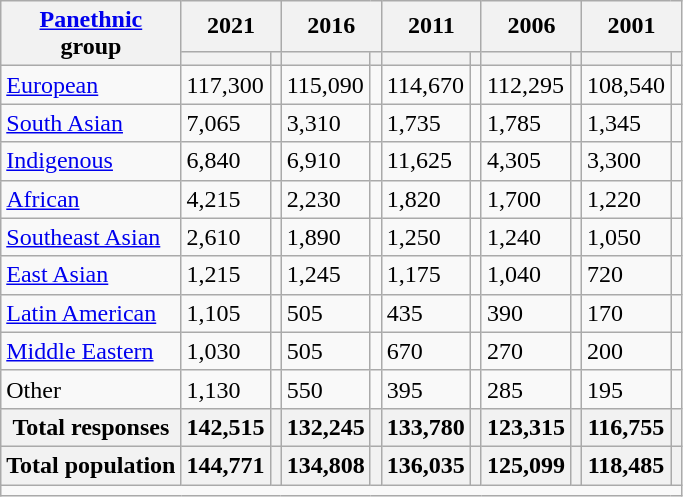<table class="wikitable collapsible sortable">
<tr>
<th rowspan="2"><a href='#'>Panethnic</a><br>group</th>
<th colspan="2">2021</th>
<th colspan="2">2016</th>
<th colspan="2">2011</th>
<th colspan="2">2006</th>
<th colspan="2">2001</th>
</tr>
<tr>
<th><a href='#'></a></th>
<th></th>
<th></th>
<th></th>
<th></th>
<th></th>
<th></th>
<th></th>
<th></th>
<th></th>
</tr>
<tr>
<td><a href='#'>European</a></td>
<td>117,300</td>
<td></td>
<td>115,090</td>
<td></td>
<td>114,670</td>
<td></td>
<td>112,295</td>
<td></td>
<td>108,540</td>
<td></td>
</tr>
<tr>
<td><a href='#'>South Asian</a></td>
<td>7,065</td>
<td></td>
<td>3,310</td>
<td></td>
<td>1,735</td>
<td></td>
<td>1,785</td>
<td></td>
<td>1,345</td>
<td></td>
</tr>
<tr>
<td><a href='#'>Indigenous</a></td>
<td>6,840</td>
<td></td>
<td>6,910</td>
<td></td>
<td>11,625</td>
<td></td>
<td>4,305</td>
<td></td>
<td>3,300</td>
<td></td>
</tr>
<tr>
<td><a href='#'>African</a></td>
<td>4,215</td>
<td></td>
<td>2,230</td>
<td></td>
<td>1,820</td>
<td></td>
<td>1,700</td>
<td></td>
<td>1,220</td>
<td></td>
</tr>
<tr>
<td><a href='#'>Southeast Asian</a></td>
<td>2,610</td>
<td></td>
<td>1,890</td>
<td></td>
<td>1,250</td>
<td></td>
<td>1,240</td>
<td></td>
<td>1,050</td>
<td></td>
</tr>
<tr>
<td><a href='#'>East Asian</a></td>
<td>1,215</td>
<td></td>
<td>1,245</td>
<td></td>
<td>1,175</td>
<td></td>
<td>1,040</td>
<td></td>
<td>720</td>
<td></td>
</tr>
<tr>
<td><a href='#'>Latin American</a></td>
<td>1,105</td>
<td></td>
<td>505</td>
<td></td>
<td>435</td>
<td></td>
<td>390</td>
<td></td>
<td>170</td>
<td></td>
</tr>
<tr>
<td><a href='#'>Middle Eastern</a></td>
<td>1,030</td>
<td></td>
<td>505</td>
<td></td>
<td>670</td>
<td></td>
<td>270</td>
<td></td>
<td>200</td>
<td></td>
</tr>
<tr>
<td>Other</td>
<td>1,130</td>
<td></td>
<td>550</td>
<td></td>
<td>395</td>
<td></td>
<td>285</td>
<td></td>
<td>195</td>
<td></td>
</tr>
<tr>
<th>Total responses</th>
<th>142,515</th>
<th></th>
<th>132,245</th>
<th></th>
<th>133,780</th>
<th></th>
<th>123,315</th>
<th></th>
<th>116,755</th>
<th></th>
</tr>
<tr>
<th>Total population</th>
<th>144,771</th>
<th></th>
<th>134,808</th>
<th></th>
<th>136,035</th>
<th></th>
<th>125,099</th>
<th></th>
<th>118,485</th>
<th></th>
</tr>
<tr class="sortbottom">
<td colspan="15"></td>
</tr>
</table>
